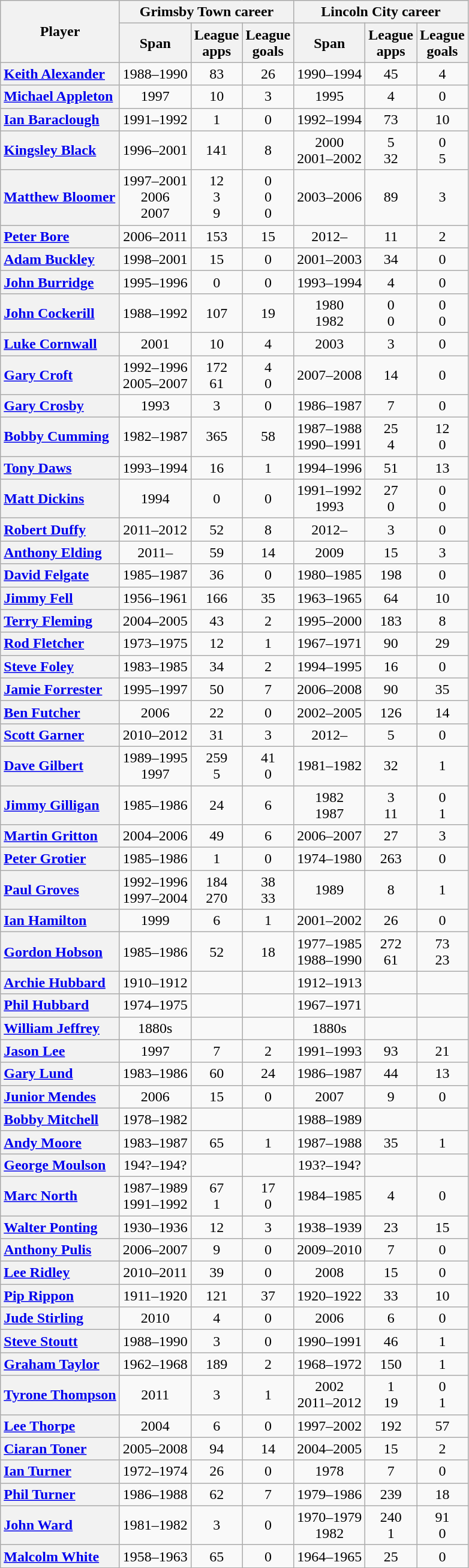<table class="wikitable plainrowheaders" style="text-align:center">
<tr>
<th rowspan="2" scope="col">Player</th>
<th colspan="3" scope="col">Grimsby Town career</th>
<th colspan="3" scope="col">Lincoln City career</th>
</tr>
<tr>
<th scope="col">Span</th>
<th scope="col">League<br>apps</th>
<th scope="col">League<br>goals</th>
<th scope="col">Span</th>
<th scope="col">League<br>apps</th>
<th scope="col">League<br>goals</th>
</tr>
<tr>
<th scope="row" style="text-align:left;"><a href='#'>Keith Alexander</a></th>
<td>1988–1990</td>
<td>83</td>
<td>26</td>
<td>1990–1994</td>
<td>45</td>
<td>4</td>
</tr>
<tr>
<th scope="row" style="text-align:left;"><a href='#'>Michael Appleton</a></th>
<td>1997</td>
<td>10</td>
<td>3</td>
<td>1995</td>
<td>4</td>
<td>0</td>
</tr>
<tr>
<th scope="row" style="text-align:left;"><a href='#'>Ian Baraclough</a></th>
<td>1991–1992</td>
<td>1</td>
<td>0</td>
<td>1992–1994</td>
<td>73</td>
<td>10</td>
</tr>
<tr>
<th scope="row" style="text-align:left;"><a href='#'>Kingsley Black</a></th>
<td>1996–2001</td>
<td>141</td>
<td>8</td>
<td>2000<br>2001–2002</td>
<td>5<br>32</td>
<td>0<br>5</td>
</tr>
<tr>
<th scope="row" style="text-align:left;"><a href='#'>Matthew Bloomer</a></th>
<td>1997–2001<br>2006<br>2007</td>
<td>12<br>3<br>9</td>
<td>0<br>0<br>0</td>
<td>2003–2006</td>
<td>89</td>
<td>3</td>
</tr>
<tr>
<th scope="row" style="text-align:left;"><a href='#'>Peter Bore</a></th>
<td>2006–2011</td>
<td>153</td>
<td>15</td>
<td>2012–</td>
<td>11</td>
<td>2</td>
</tr>
<tr>
<th scope="row" style="text-align:left;"><a href='#'>Adam Buckley</a></th>
<td>1998–2001</td>
<td>15</td>
<td>0</td>
<td>2001–2003</td>
<td>34</td>
<td>0</td>
</tr>
<tr>
<th scope="row" style="text-align:left;"><a href='#'>John Burridge</a></th>
<td>1995–1996</td>
<td>0</td>
<td>0</td>
<td>1993–1994</td>
<td>4</td>
<td>0</td>
</tr>
<tr>
<th scope="row" style="text-align:left;"><a href='#'>John Cockerill</a></th>
<td>1988–1992</td>
<td>107</td>
<td>19</td>
<td>1980<br>1982</td>
<td>0<br>0</td>
<td>0<br>0</td>
</tr>
<tr>
<th scope="row" style="text-align:left;"><a href='#'>Luke Cornwall</a></th>
<td>2001</td>
<td>10</td>
<td>4</td>
<td>2003</td>
<td>3</td>
<td>0</td>
</tr>
<tr>
<th scope="row" style="text-align:left;"><a href='#'>Gary Croft</a></th>
<td>1992–1996<br>2005–2007</td>
<td>172<br>61</td>
<td>4<br>0</td>
<td>2007–2008</td>
<td>14</td>
<td>0</td>
</tr>
<tr>
<th scope="row" style="text-align:left;"><a href='#'>Gary Crosby</a></th>
<td>1993</td>
<td>3</td>
<td>0</td>
<td>1986–1987</td>
<td>7</td>
<td>0</td>
</tr>
<tr>
<th scope="row" style="text-align:left;"><a href='#'>Bobby Cumming</a></th>
<td>1982–1987</td>
<td>365</td>
<td>58</td>
<td>1987–1988<br>1990–1991</td>
<td>25<br>4</td>
<td>12<br>0</td>
</tr>
<tr>
<th scope="row" style="text-align:left;"><a href='#'>Tony Daws</a></th>
<td>1993–1994</td>
<td>16</td>
<td>1</td>
<td>1994–1996</td>
<td>51</td>
<td>13</td>
</tr>
<tr>
<th scope="row" style="text-align:left;"><a href='#'>Matt Dickins</a></th>
<td>1994</td>
<td>0</td>
<td>0</td>
<td>1991–1992<br>1993</td>
<td>27<br>0</td>
<td>0<br>0</td>
</tr>
<tr>
<th scope="row" style="text-align:left;"><a href='#'>Robert Duffy</a></th>
<td>2011–2012</td>
<td>52</td>
<td>8</td>
<td>2012–</td>
<td>3</td>
<td>0</td>
</tr>
<tr>
<th scope="row" style="text-align:left;"><a href='#'>Anthony Elding</a></th>
<td>2011–</td>
<td>59</td>
<td>14</td>
<td>2009</td>
<td>15</td>
<td>3</td>
</tr>
<tr>
<th scope="row" style="text-align:left;"><a href='#'>David Felgate</a></th>
<td>1985–1987</td>
<td>36</td>
<td>0</td>
<td>1980–1985</td>
<td>198</td>
<td>0</td>
</tr>
<tr>
<th scope="row" style="text-align:left;"><a href='#'>Jimmy Fell</a></th>
<td>1956–1961</td>
<td>166</td>
<td>35</td>
<td>1963–1965</td>
<td>64</td>
<td>10</td>
</tr>
<tr>
<th scope="row" style="text-align:left;"><a href='#'>Terry Fleming</a></th>
<td>2004–2005</td>
<td>43</td>
<td>2</td>
<td>1995–2000</td>
<td>183</td>
<td>8</td>
</tr>
<tr>
<th scope="row" style="text-align:left;"><a href='#'>Rod Fletcher</a></th>
<td>1973–1975</td>
<td>12</td>
<td>1</td>
<td>1967–1971</td>
<td>90</td>
<td>29</td>
</tr>
<tr>
<th scope="row" style="text-align:left;"><a href='#'>Steve Foley</a></th>
<td>1983–1985</td>
<td>34</td>
<td>2</td>
<td>1994–1995</td>
<td>16</td>
<td>0</td>
</tr>
<tr>
<th scope="row" style="text-align:left;"><a href='#'>Jamie Forrester</a></th>
<td>1995–1997</td>
<td>50</td>
<td>7</td>
<td>2006–2008</td>
<td>90</td>
<td>35</td>
</tr>
<tr>
<th scope="row" style="text-align:left;"><a href='#'>Ben Futcher</a></th>
<td>2006</td>
<td>22</td>
<td>0</td>
<td>2002–2005</td>
<td>126</td>
<td>14</td>
</tr>
<tr>
<th scope="row" style="text-align:left;"><a href='#'>Scott Garner</a></th>
<td>2010–2012</td>
<td>31</td>
<td>3</td>
<td>2012–</td>
<td>5</td>
<td>0</td>
</tr>
<tr>
<th scope="row" style="text-align:left;"><a href='#'>Dave Gilbert</a></th>
<td>1989–1995<br>1997</td>
<td>259<br>5</td>
<td>41<br>0</td>
<td>1981–1982</td>
<td>32</td>
<td>1</td>
</tr>
<tr>
<th scope="row" style="text-align:left;"><a href='#'>Jimmy Gilligan</a></th>
<td>1985–1986</td>
<td>24</td>
<td>6</td>
<td>1982<br>1987</td>
<td>3<br>11</td>
<td>0<br>1</td>
</tr>
<tr>
<th scope="row" style="text-align:left;"><a href='#'>Martin Gritton</a></th>
<td>2004–2006</td>
<td>49</td>
<td>6</td>
<td>2006–2007</td>
<td>27</td>
<td>3</td>
</tr>
<tr>
<th scope="row" style="text-align:left;"><a href='#'>Peter Grotier</a></th>
<td>1985–1986</td>
<td>1</td>
<td>0</td>
<td>1974–1980</td>
<td>263</td>
<td>0</td>
</tr>
<tr>
<th scope="row" style="text-align:left;"><a href='#'>Paul Groves</a></th>
<td>1992–1996<br>1997–2004</td>
<td>184<br>270</td>
<td>38<br>33</td>
<td>1989</td>
<td>8</td>
<td>1</td>
</tr>
<tr>
<th scope="row" style="text-align:left;"><a href='#'>Ian Hamilton</a></th>
<td>1999</td>
<td>6</td>
<td>1</td>
<td>2001–2002</td>
<td>26</td>
<td>0</td>
</tr>
<tr>
<th scope="row" style="text-align:left;"><a href='#'>Gordon Hobson</a></th>
<td>1985–1986</td>
<td>52</td>
<td>18</td>
<td>1977–1985<br>1988–1990</td>
<td>272<br>61</td>
<td>73<br>23</td>
</tr>
<tr>
<th scope="row" style="text-align:left;"><a href='#'>Archie Hubbard</a></th>
<td>1910–1912</td>
<td></td>
<td></td>
<td>1912–1913</td>
<td></td>
<td></td>
</tr>
<tr>
<th scope="row" style="text-align:left;"><a href='#'>Phil Hubbard</a></th>
<td>1974–1975</td>
<td></td>
<td></td>
<td>1967–1971</td>
<td></td>
<td></td>
</tr>
<tr>
<th scope="row" style="text-align:left;"><a href='#'>William Jeffrey</a></th>
<td>1880s</td>
<td></td>
<td></td>
<td>1880s</td>
<td></td>
<td></td>
</tr>
<tr>
<th scope="row" style="text-align:left;"><a href='#'>Jason Lee</a></th>
<td>1997</td>
<td>7</td>
<td>2</td>
<td>1991–1993</td>
<td>93</td>
<td>21</td>
</tr>
<tr>
<th scope="row" style="text-align:left;"><a href='#'>Gary Lund</a></th>
<td>1983–1986</td>
<td>60</td>
<td>24</td>
<td>1986–1987</td>
<td>44</td>
<td>13</td>
</tr>
<tr>
<th scope="row" style="text-align:left;"><a href='#'>Junior Mendes</a></th>
<td>2006</td>
<td>15</td>
<td>0</td>
<td>2007</td>
<td>9</td>
<td>0</td>
</tr>
<tr>
<th scope="row" style="text-align:left;"><a href='#'>Bobby Mitchell</a></th>
<td>1978–1982</td>
<td></td>
<td></td>
<td>1988–1989</td>
<td></td>
<td></td>
</tr>
<tr>
<th scope="row" style="text-align:left;"><a href='#'>Andy Moore</a></th>
<td>1983–1987</td>
<td>65</td>
<td>1</td>
<td>1987–1988</td>
<td>35</td>
<td>1</td>
</tr>
<tr>
<th scope="row" style="text-align:left;"><a href='#'>George Moulson</a></th>
<td>194?–194?</td>
<td></td>
<td></td>
<td>193?–194?</td>
<td></td>
<td></td>
</tr>
<tr>
<th scope="row" style="text-align:left;"><a href='#'>Marc North</a></th>
<td>1987–1989<br>1991–1992</td>
<td>67<br>1</td>
<td>17<br>0</td>
<td>1984–1985</td>
<td>4</td>
<td>0</td>
</tr>
<tr>
<th scope="row" style="text-align:left;"><a href='#'>Walter Ponting</a></th>
<td>1930–1936</td>
<td>12</td>
<td>3</td>
<td>1938–1939</td>
<td>23</td>
<td>15</td>
</tr>
<tr>
<th scope="row" style="text-align:left;"><a href='#'>Anthony Pulis</a></th>
<td>2006–2007</td>
<td>9</td>
<td>0</td>
<td>2009–2010</td>
<td>7</td>
<td>0</td>
</tr>
<tr>
<th scope="row" style="text-align:left;"><a href='#'>Lee Ridley</a></th>
<td>2010–2011</td>
<td>39</td>
<td>0</td>
<td>2008</td>
<td>15</td>
<td>0</td>
</tr>
<tr>
<th scope="row" style="text-align:left;"><a href='#'>Pip Rippon</a></th>
<td>1911–1920</td>
<td>121</td>
<td>37</td>
<td>1920–1922</td>
<td>33</td>
<td>10</td>
</tr>
<tr>
<th scope="row" style="text-align:left;"><a href='#'>Jude Stirling</a></th>
<td>2010</td>
<td>4</td>
<td>0</td>
<td>2006</td>
<td>6</td>
<td>0</td>
</tr>
<tr>
<th scope="row" style="text-align:left;"><a href='#'>Steve Stoutt</a></th>
<td>1988–1990</td>
<td>3</td>
<td>0</td>
<td>1990–1991</td>
<td>46</td>
<td>1</td>
</tr>
<tr>
<th scope="row" style="text-align:left;"><a href='#'>Graham Taylor</a></th>
<td>1962–1968</td>
<td>189</td>
<td>2</td>
<td>1968–1972</td>
<td>150</td>
<td>1</td>
</tr>
<tr>
<th scope="row" style="text-align:left;"><a href='#'>Tyrone Thompson</a></th>
<td>2011</td>
<td>3</td>
<td>1</td>
<td>2002<br>2011–2012</td>
<td>1<br>19</td>
<td>0<br>1</td>
</tr>
<tr>
<th scope="row" style="text-align:left;"><a href='#'>Lee Thorpe</a></th>
<td>2004</td>
<td>6</td>
<td>0</td>
<td>1997–2002</td>
<td>192</td>
<td>57</td>
</tr>
<tr>
<th scope="row" style="text-align:left;"><a href='#'>Ciaran Toner</a></th>
<td>2005–2008</td>
<td>94</td>
<td>14</td>
<td>2004–2005</td>
<td>15</td>
<td>2</td>
</tr>
<tr>
<th scope="row" style="text-align:left;"><a href='#'>Ian Turner</a></th>
<td>1972–1974</td>
<td>26</td>
<td>0</td>
<td>1978</td>
<td>7</td>
<td>0</td>
</tr>
<tr>
<th scope="row" style="text-align:left;"><a href='#'>Phil Turner</a></th>
<td>1986–1988</td>
<td>62</td>
<td>7</td>
<td>1979–1986</td>
<td>239</td>
<td>18</td>
</tr>
<tr>
<th scope="row" style="text-align:left;"><a href='#'>John Ward</a></th>
<td>1981–1982</td>
<td>3</td>
<td>0</td>
<td>1970–1979<br>1982</td>
<td>240<br>1</td>
<td>91<br>0</td>
</tr>
<tr>
<th scope="row" style="text-align:left;"><a href='#'>Malcolm White</a></th>
<td>1958–1963</td>
<td>65</td>
<td>0</td>
<td>1964–1965</td>
<td>25</td>
<td>0</td>
</tr>
</table>
